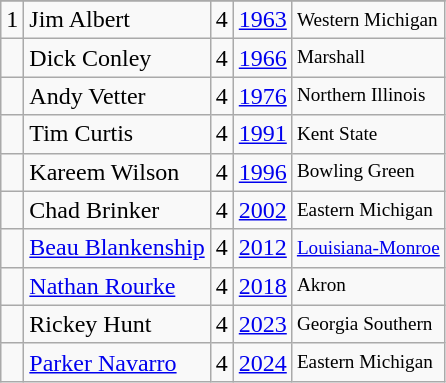<table class="wikitable">
<tr>
</tr>
<tr>
<td>1</td>
<td>Jim Albert</td>
<td>4</td>
<td><a href='#'>1963</a></td>
<td style="font-size:80%;">Western Michigan</td>
</tr>
<tr>
<td></td>
<td>Dick Conley</td>
<td>4</td>
<td><a href='#'>1966</a></td>
<td style="font-size:80%;">Marshall</td>
</tr>
<tr>
<td></td>
<td>Andy Vetter</td>
<td>4</td>
<td><a href='#'>1976</a></td>
<td style="font-size:80%;">Northern Illinois</td>
</tr>
<tr>
<td></td>
<td>Tim Curtis</td>
<td>4</td>
<td><a href='#'>1991</a></td>
<td style="font-size:80%;">Kent State</td>
</tr>
<tr>
<td></td>
<td>Kareem Wilson</td>
<td>4</td>
<td><a href='#'>1996</a></td>
<td style="font-size:80%;">Bowling Green</td>
</tr>
<tr>
<td></td>
<td>Chad Brinker</td>
<td>4</td>
<td><a href='#'>2002</a></td>
<td style="font-size:80%;">Eastern Michigan</td>
</tr>
<tr>
<td></td>
<td><a href='#'>Beau Blankenship</a></td>
<td>4</td>
<td><a href='#'>2012</a></td>
<td style="font-size:80%;"><a href='#'>Louisiana-Monroe</a></td>
</tr>
<tr>
<td></td>
<td><a href='#'>Nathan Rourke</a></td>
<td>4</td>
<td><a href='#'>2018</a></td>
<td style="font-size:80%;">Akron</td>
</tr>
<tr>
<td></td>
<td>Rickey Hunt</td>
<td>4</td>
<td><a href='#'>2023</a></td>
<td style="font-size:80%;">Georgia Southern</td>
</tr>
<tr>
<td></td>
<td><a href='#'>Parker Navarro</a></td>
<td>4</td>
<td><a href='#'>2024</a></td>
<td style="font-size:80%;">Eastern Michigan</td>
</tr>
</table>
